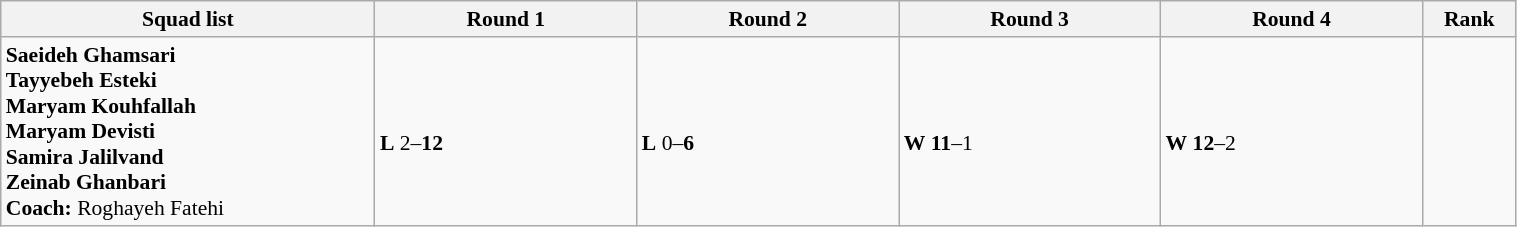<table class="wikitable" width="80%" style="text-align:left; font-size:90%">
<tr>
<th width="20%">Squad list</th>
<th width="14%">Round 1</th>
<th width="14%">Round 2</th>
<th width="14%">Round 3</th>
<th width="14%">Round 4</th>
<th width="5%">Rank</th>
</tr>
<tr>
<td><strong>Saeideh Ghamsari<br>Tayyebeh Esteki<br>Maryam Kouhfallah<br>Maryam Devisti<br>Samira Jalilvand<br>Zeinab Ghanbari<br>Coach:</strong> Roghayeh Fatehi</td>
<td><br><strong>L</strong> 2–<strong>12</strong></td>
<td><br><strong>L</strong> 0–<strong>6</strong></td>
<td><br><strong>W</strong> <strong>11</strong>–1</td>
<td><br><strong>W</strong> <strong>12</strong>–2</td>
<td align="center"></td>
</tr>
</table>
